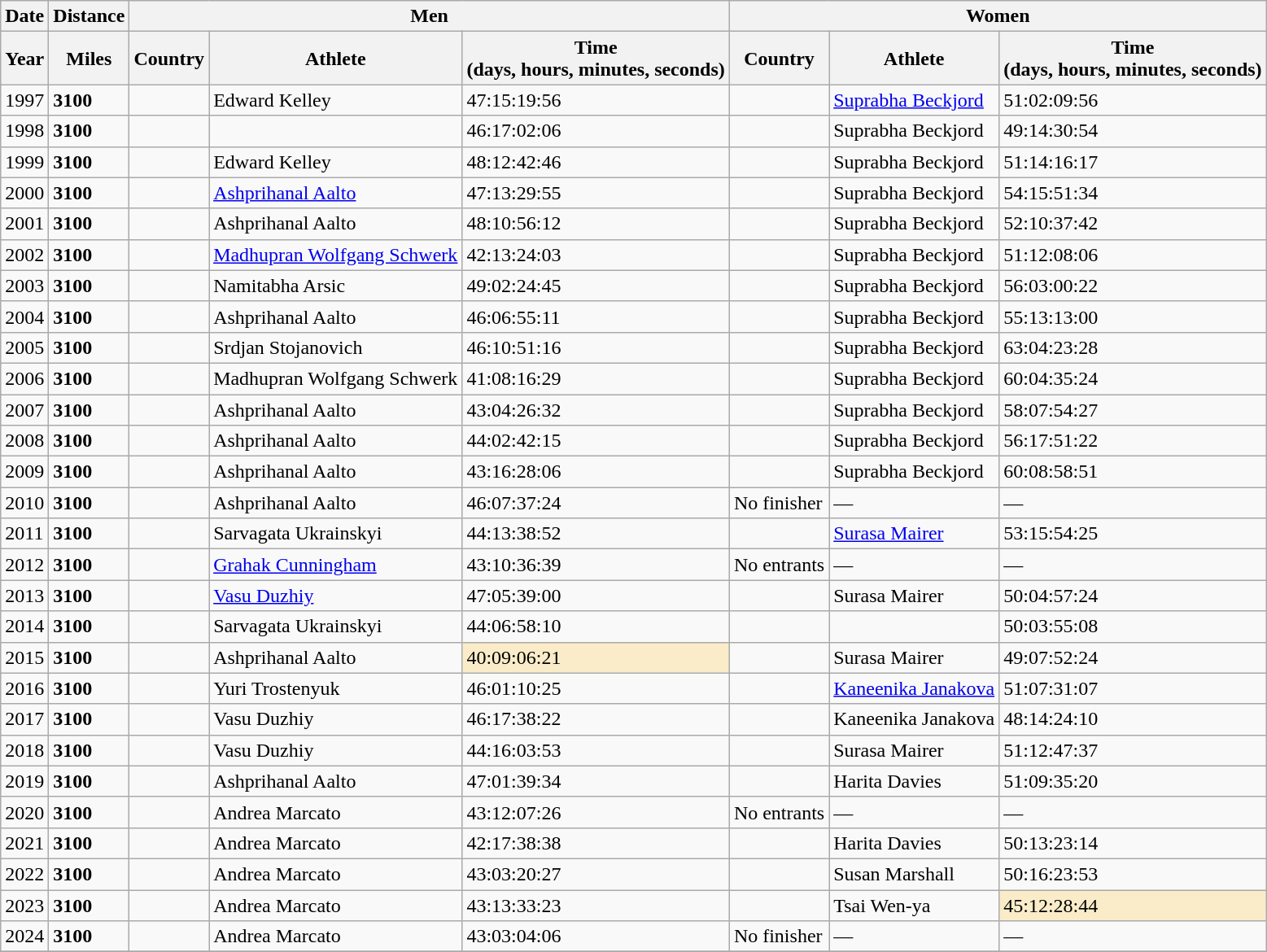<table class="wikitable sortable">
<tr>
<th colspan="1">Date</th>
<th colspan="1">Distance</th>
<th colspan="3">Men</th>
<th colspan="3">Women</th>
</tr>
<tr>
<th>Year</th>
<th>Miles</th>
<th>Country</th>
<th>Athlete</th>
<th>Time<br>(days, hours, minutes, seconds)</th>
<th>Country</th>
<th>Athlete</th>
<th>Time<br>(days, hours, minutes, seconds)</th>
</tr>
<tr>
<td>1997</td>
<td><strong>3100</strong></td>
<td></td>
<td>Edward Kelley</td>
<td>47:15:19:56 </td>
<td></td>
<td><a href='#'>Suprabha Beckjord</a></td>
<td>51:02:09:56 </td>
</tr>
<tr>
<td>1998</td>
<td><strong>3100</strong></td>
<td></td>
<td></td>
<td>46:17:02:06 </td>
<td></td>
<td>Suprabha Beckjord</td>
<td>49:14:30:54 </td>
</tr>
<tr>
<td>1999</td>
<td><strong>3100</strong></td>
<td></td>
<td>Edward Kelley</td>
<td>48:12:42:46 </td>
<td></td>
<td>Suprabha Beckjord</td>
<td>51:14:16:17 </td>
</tr>
<tr>
<td>2000</td>
<td><strong>3100</strong></td>
<td></td>
<td><a href='#'>Ashprihanal Aalto</a></td>
<td>47:13:29:55 </td>
<td></td>
<td>Suprabha Beckjord</td>
<td>54:15:51:34 </td>
</tr>
<tr>
<td>2001</td>
<td><strong>3100</strong></td>
<td></td>
<td>Ashprihanal Aalto</td>
<td>48:10:56:12 </td>
<td></td>
<td>Suprabha Beckjord</td>
<td>52:10:37:42 </td>
</tr>
<tr>
<td>2002</td>
<td><strong>3100</strong></td>
<td></td>
<td><a href='#'>Madhupran Wolfgang Schwerk</a></td>
<td>42:13:24:03 </td>
<td></td>
<td>Suprabha Beckjord</td>
<td>51:12:08:06 </td>
</tr>
<tr>
<td>2003</td>
<td><strong>3100</strong></td>
<td></td>
<td>Namitabha Arsic</td>
<td>49:02:24:45 </td>
<td></td>
<td>Suprabha Beckjord</td>
<td>56:03:00:22 </td>
</tr>
<tr>
<td>2004</td>
<td><strong>3100</strong></td>
<td></td>
<td>Ashprihanal Aalto</td>
<td>46:06:55:11 </td>
<td></td>
<td>Suprabha Beckjord</td>
<td>55:13:13:00 </td>
</tr>
<tr>
<td>2005</td>
<td><strong>3100</strong></td>
<td></td>
<td>Srdjan Stojanovich</td>
<td>46:10:51:16 </td>
<td></td>
<td>Suprabha Beckjord</td>
<td>63:04:23:28 </td>
</tr>
<tr>
<td>2006</td>
<td><strong>3100</strong></td>
<td></td>
<td>Madhupran Wolfgang Schwerk</td>
<td>41:08:16:29 </td>
<td></td>
<td>Suprabha Beckjord</td>
<td>60:04:35:24 </td>
</tr>
<tr>
<td>2007</td>
<td><strong>3100</strong></td>
<td></td>
<td>Ashprihanal Aalto</td>
<td>43:04:26:32 </td>
<td></td>
<td>Suprabha Beckjord</td>
<td>58:07:54:27 </td>
</tr>
<tr>
<td>2008</td>
<td><strong>3100</strong></td>
<td></td>
<td>Ashprihanal Aalto</td>
<td>44:02:42:15 </td>
<td></td>
<td>Suprabha Beckjord</td>
<td>56:17:51:22 </td>
</tr>
<tr>
<td>2009</td>
<td><strong>3100</strong></td>
<td></td>
<td>Ashprihanal Aalto</td>
<td>43:16:28:06 </td>
<td></td>
<td>Suprabha Beckjord</td>
<td>60:08:58:51 </td>
</tr>
<tr>
<td>2010</td>
<td><strong>3100</strong></td>
<td></td>
<td>Ashprihanal Aalto</td>
<td>46:07:37:24 </td>
<td>No finisher</td>
<td>—</td>
<td>—</td>
</tr>
<tr>
<td>2011</td>
<td><strong>3100</strong></td>
<td></td>
<td>Sarvagata Ukrainskyi</td>
<td>44:13:38:52 </td>
<td></td>
<td><a href='#'>Surasa Mairer</a></td>
<td>53:15:54:25 </td>
</tr>
<tr>
<td>2012</td>
<td><strong>3100</strong></td>
<td></td>
<td><a href='#'>Grahak Cunningham</a></td>
<td>43:10:36:39 </td>
<td>No entrants</td>
<td>—</td>
<td>—</td>
</tr>
<tr>
<td>2013</td>
<td><strong>3100</strong></td>
<td></td>
<td><a href='#'>Vasu Duzhiy</a></td>
<td>47:05:39:00 </td>
<td></td>
<td>Surasa Mairer</td>
<td>50:04:57:24 </td>
</tr>
<tr>
<td>2014</td>
<td><strong>3100</strong></td>
<td></td>
<td>Sarvagata Ukrainskyi</td>
<td>44:06:58:10 </td>
<td></td>
<td></td>
<td>50:03:55:08 </td>
</tr>
<tr>
<td>2015</td>
<td><strong>3100</strong></td>
<td></td>
<td>Ashprihanal Aalto</td>
<td bgcolor="#faecc8">40:09:06:21 </td>
<td></td>
<td>Surasa Mairer</td>
<td>49:07:52:24 </td>
</tr>
<tr>
<td>2016</td>
<td><strong>3100</strong></td>
<td></td>
<td>Yuri Trostenyuk</td>
<td>46:01:10:25 </td>
<td></td>
<td><a href='#'>Kaneenika Janakova</a></td>
<td>51:07:31:07 </td>
</tr>
<tr>
<td>2017</td>
<td><strong>3100</strong></td>
<td></td>
<td>Vasu Duzhiy</td>
<td>46:17:38:22 </td>
<td></td>
<td>Kaneenika Janakova</td>
<td>48:14:24:10 </td>
</tr>
<tr>
<td>2018</td>
<td><strong>3100</strong></td>
<td></td>
<td>Vasu Duzhiy</td>
<td>44:16:03:53 </td>
<td></td>
<td>Surasa Mairer</td>
<td>51:12:47:37 </td>
</tr>
<tr>
<td>2019</td>
<td><strong>3100</strong></td>
<td></td>
<td>Ashprihanal Aalto</td>
<td>47:01:39:34 </td>
<td></td>
<td>Harita Davies</td>
<td>51:09:35:20 </td>
</tr>
<tr>
<td>2020</td>
<td><strong>3100</strong></td>
<td></td>
<td>Andrea Marcato</td>
<td>43:12:07:26 </td>
<td>No entrants</td>
<td>—</td>
<td>—</td>
</tr>
<tr>
<td>2021</td>
<td><strong>3100</strong></td>
<td></td>
<td>Andrea Marcato</td>
<td>42:17:38:38 </td>
<td></td>
<td>Harita Davies</td>
<td>50:13:23:14 </td>
</tr>
<tr>
<td>2022</td>
<td><strong>3100</strong></td>
<td></td>
<td>Andrea Marcato</td>
<td>43:03:20:27 </td>
<td></td>
<td>Susan Marshall</td>
<td>50:16:23:53 </td>
</tr>
<tr>
<td>2023</td>
<td><strong>3100</strong></td>
<td></td>
<td>Andrea Marcato</td>
<td>43:13:33:23</td>
<td></td>
<td>Tsai Wen-ya</td>
<td bgcolor="#faecc8">45:12:28:44</td>
</tr>
<tr>
<td>2024</td>
<td><strong>3100</strong></td>
<td></td>
<td>Andrea Marcato</td>
<td>43:03:04:06</td>
<td>No finisher</td>
<td>—</td>
<td>—</td>
</tr>
<tr>
</tr>
</table>
